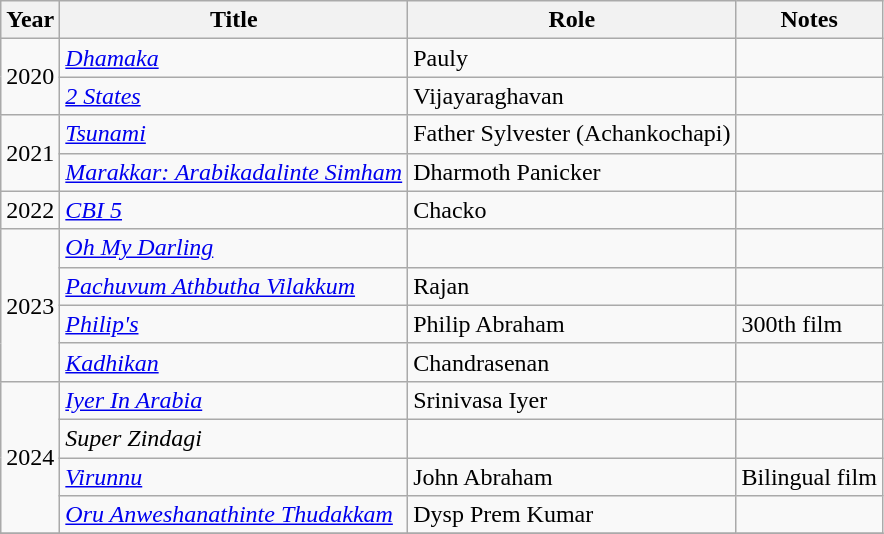<table class="wikitable sortable">
<tr>
<th>Year</th>
<th>Title</th>
<th>Role</th>
<th class="unsortable">Notes</th>
</tr>
<tr>
<td rowspan=2>2020</td>
<td><em><a href='#'>Dhamaka</a></em></td>
<td>Pauly</td>
<td></td>
</tr>
<tr>
<td><em><a href='#'>2 States</a></em></td>
<td>Vijayaraghavan</td>
<td></td>
</tr>
<tr>
<td rowspan=2>2021</td>
<td><a href='#'><em>Tsunami</em></a></td>
<td>Father Sylvester (Achankochapi)</td>
<td></td>
</tr>
<tr>
<td><em><a href='#'>Marakkar: Arabikadalinte Simham</a></em></td>
<td>Dharmoth Panicker</td>
<td></td>
</tr>
<tr>
<td>2022</td>
<td><em><a href='#'>CBI 5</a></em></td>
<td>Chacko</td>
<td></td>
</tr>
<tr>
<td rowspan=4>2023</td>
<td><em><a href='#'>Oh My Darling</a></em></td>
<td></td>
<td></td>
</tr>
<tr>
<td><em><a href='#'>Pachuvum Athbutha Vilakkum</a></em></td>
<td>Rajan</td>
<td></td>
</tr>
<tr>
<td><em><a href='#'>Philip's</a></em></td>
<td>Philip Abraham</td>
<td>300th film</td>
</tr>
<tr>
<td><em><a href='#'>Kadhikan</a></em></td>
<td>Chandrasenan</td>
<td></td>
</tr>
<tr>
<td rowspan=4>2024</td>
<td><em><a href='#'>Iyer In Arabia</a></em></td>
<td>Srinivasa Iyer</td>
<td></td>
</tr>
<tr>
<td><em>Super Zindagi</em></td>
<td></td>
<td></td>
</tr>
<tr>
<td><em><a href='#'>Virunnu</a></em></td>
<td>John Abraham</td>
<td>Bilingual film</td>
</tr>
<tr>
<td><em><a href='#'>Oru Anweshanathinte Thudakkam</a></em></td>
<td>Dysp Prem Kumar</td>
<td></td>
</tr>
<tr>
</tr>
</table>
